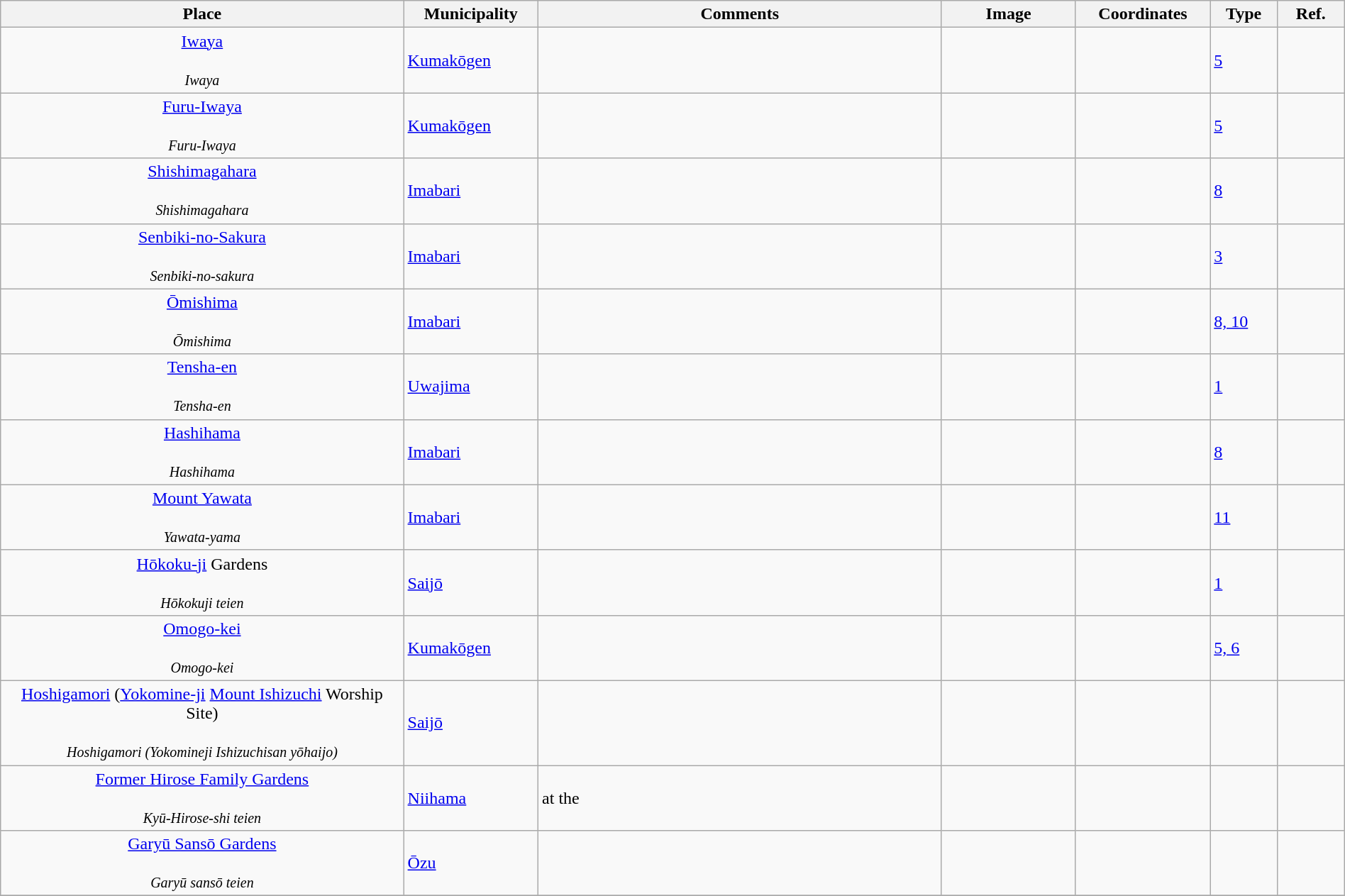<table class="wikitable sortable"  style="width:100%;">
<tr>
<th width="30%" align="left">Place</th>
<th width="10%" align="left">Municipality</th>
<th width="30%" align="left" class="unsortable">Comments</th>
<th width="10%" align="left"  class="unsortable">Image</th>
<th width="10%" align="left" class="unsortable">Coordinates</th>
<th width="5%" align="left">Type</th>
<th width="5%" align="left"  class="unsortable">Ref.</th>
</tr>
<tr>
<td align="center"><a href='#'>Iwaya</a><br><br><small><em>Iwaya</em></small></td>
<td><a href='#'>Kumakōgen</a></td>
<td></td>
<td></td>
<td></td>
<td><a href='#'>5</a></td>
<td></td>
</tr>
<tr>
<td align="center"><a href='#'>Furu-Iwaya</a><br><br><small><em>Furu-Iwaya</em></small></td>
<td><a href='#'>Kumakōgen</a></td>
<td></td>
<td></td>
<td></td>
<td><a href='#'>5</a></td>
<td></td>
</tr>
<tr>
<td align="center"><a href='#'>Shishimagahara</a><br><br><small><em>Shishimagahara</em></small></td>
<td><a href='#'>Imabari</a></td>
<td></td>
<td></td>
<td></td>
<td><a href='#'>8</a></td>
<td></td>
</tr>
<tr>
<td align="center"><a href='#'>Senbiki-no-Sakura</a><br><br><small><em>Senbiki-no-sakura</em></small></td>
<td><a href='#'>Imabari</a></td>
<td></td>
<td></td>
<td></td>
<td><a href='#'>3</a></td>
<td></td>
</tr>
<tr>
<td align="center"><a href='#'>Ōmishima</a><br><br><small><em>Ōmishima</em></small></td>
<td><a href='#'>Imabari</a></td>
<td></td>
<td></td>
<td></td>
<td><a href='#'>8, 10</a></td>
<td></td>
</tr>
<tr>
<td align="center"><a href='#'>Tensha-en</a><br><br><small><em>Tensha-en</em></small></td>
<td><a href='#'>Uwajima</a></td>
<td></td>
<td></td>
<td></td>
<td><a href='#'>1</a></td>
<td></td>
</tr>
<tr>
<td align="center"><a href='#'>Hashihama</a><br><br><small><em>Hashihama</em></small></td>
<td><a href='#'>Imabari</a></td>
<td></td>
<td></td>
<td></td>
<td><a href='#'>8</a></td>
<td></td>
</tr>
<tr>
<td align="center"><a href='#'>Mount Yawata</a><br><br><small><em>Yawata-yama</em></small></td>
<td><a href='#'>Imabari</a></td>
<td></td>
<td></td>
<td></td>
<td><a href='#'>11</a></td>
<td></td>
</tr>
<tr>
<td align="center"><a href='#'>Hōkoku-ji</a> Gardens<br><br><small><em>Hōkokuji teien</em></small></td>
<td><a href='#'>Saijō</a></td>
<td></td>
<td></td>
<td></td>
<td><a href='#'>1</a></td>
<td></td>
</tr>
<tr>
<td align="center"><a href='#'>Omogo-kei</a><br><br><small><em>Omogo-kei</em></small></td>
<td><a href='#'>Kumakōgen</a></td>
<td></td>
<td></td>
<td></td>
<td><a href='#'>5, 6</a></td>
<td></td>
</tr>
<tr>
<td align="center"><a href='#'>Hoshigamori</a> (<a href='#'>Yokomine-ji</a> <a href='#'>Mount Ishizuchi</a> Worship Site)<br><br><small><em>Hoshigamori (Yokomineji Ishizuchisan yōhaijo)</em></small></td>
<td><a href='#'>Saijō</a></td>
<td></td>
<td></td>
<td></td>
<td></td>
<td></td>
</tr>
<tr>
<td align="center"><a href='#'>Former Hirose Family Gardens</a><br><br><small><em>Kyū-Hirose-shi teien</em></small></td>
<td><a href='#'>Niihama</a></td>
<td>at the </td>
<td></td>
<td></td>
<td></td>
<td></td>
</tr>
<tr>
<td align="center"><a href='#'>Garyū Sansō Gardens</a><br><br><small><em>Garyū sansō teien</em></small></td>
<td><a href='#'>Ōzu</a></td>
<td></td>
<td></td>
<td></td>
<td></td>
<td></td>
</tr>
<tr>
</tr>
</table>
